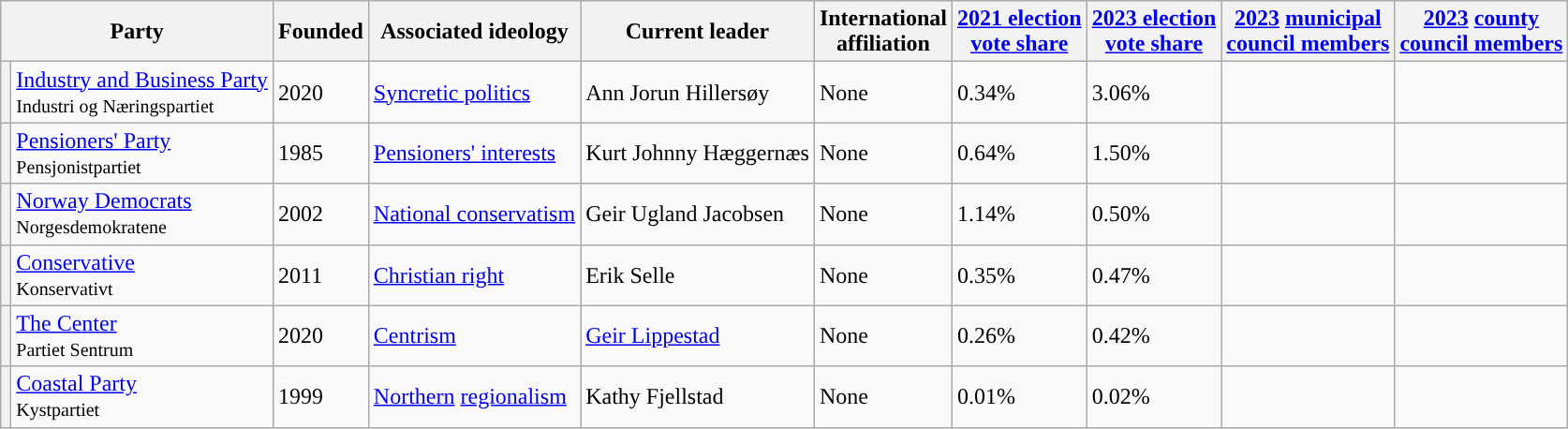<table class="wikitable sortable">
<tr>
<th colspan="2">Party</th>
<th>Founded</th>
<th>Associated ideology</th>
<th>Current leader</th>
<th>International<br>affiliation</th>
<th><a href='#'>2021 election<br>vote share</a></th>
<th><a href='#'>2023 election<br>vote share</a></th>
<th><a href='#'>2023</a> <a href='#'>municipal<br>council members</a></th>
<th><a href='#'>2023</a> <a href='#'>county<br>council members</a></th>
</tr>
<tr>
<th style="background-color: "></th>
<td><a href='#'>Industry and Business Party</a><br><small>Industri og Næringspartiet</small></td>
<td>2020</td>
<td><a href='#'>Syncretic politics</a></td>
<td>Ann Jorun Hillersøy</td>
<td>None</td>
<td>0.34%</td>
<td>3.06%</td>
<td></td>
<td></td>
</tr>
<tr>
<th style="background-color: "></th>
<td><a href='#'>Pensioners' Party</a><br><small>Pensjonistpartiet</small></td>
<td>1985</td>
<td><a href='#'>Pensioners' interests</a></td>
<td>Kurt Johnny Hæggernæs</td>
<td>None</td>
<td>0.64%</td>
<td>1.50%</td>
<td></td>
<td></td>
</tr>
<tr>
<th style="background-color: "></th>
<td><a href='#'>Norway Democrats</a><br><small>Norgesdemokratene</small></td>
<td>2002</td>
<td><a href='#'>National conservatism</a></td>
<td>Geir Ugland Jacobsen</td>
<td>None</td>
<td>1.14%</td>
<td>0.50%</td>
<td></td>
<td></td>
</tr>
<tr>
<th style="background-color: "></th>
<td><a href='#'>Conservative</a><br><small>Konservativt</small></td>
<td>2011</td>
<td><a href='#'>Christian right</a></td>
<td>Erik Selle</td>
<td>None</td>
<td>0.35%</td>
<td>0.47%</td>
<td></td>
<td></td>
</tr>
<tr>
<th style="background-color: "></th>
<td><a href='#'>The Center</a><br><small>Partiet Sentrum</small></td>
<td>2020</td>
<td><a href='#'>Centrism</a></td>
<td><a href='#'>Geir Lippestad</a></td>
<td>None</td>
<td>0.26%</td>
<td>0.42%</td>
<td></td>
<td></td>
</tr>
<tr>
<th style="background-color: "></th>
<td><a href='#'>Coastal Party</a><br><small>Kystpartiet</small></td>
<td>1999</td>
<td><a href='#'>Northern</a> <a href='#'>regionalism</a></td>
<td>Kathy Fjellstad</td>
<td>None</td>
<td>0.01%</td>
<td>0.02%</td>
<td></td>
<td></td>
</tr>
</table>
